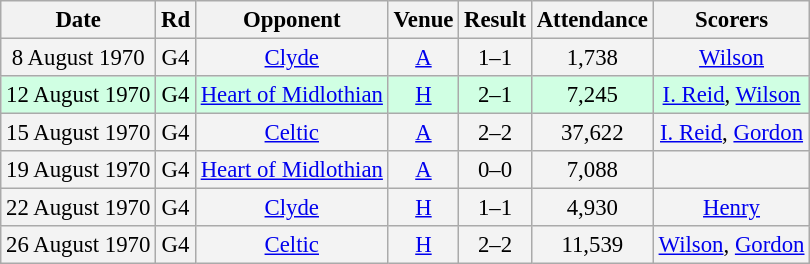<table class="wikitable sortable" style="font-size:95%; text-align:center">
<tr>
<th>Date</th>
<th>Rd</th>
<th>Opponent</th>
<th>Venue</th>
<th>Result</th>
<th>Attendance</th>
<th>Scorers</th>
</tr>
<tr bgcolor = "#f3f3f3">
<td>8 August 1970</td>
<td>G4</td>
<td><a href='#'>Clyde</a></td>
<td><a href='#'>A</a></td>
<td>1–1</td>
<td>1,738</td>
<td><a href='#'>Wilson</a></td>
</tr>
<tr bgcolor = "#d0ffe3">
<td>12 August 1970</td>
<td>G4</td>
<td><a href='#'>Heart of Midlothian</a></td>
<td><a href='#'>H</a></td>
<td>2–1</td>
<td>7,245</td>
<td><a href='#'>I. Reid</a>, <a href='#'>Wilson</a></td>
</tr>
<tr bgcolor = "#f3f3f3">
<td>15 August 1970</td>
<td>G4</td>
<td><a href='#'>Celtic</a></td>
<td><a href='#'>A</a></td>
<td>2–2</td>
<td>37,622</td>
<td><a href='#'>I. Reid</a>, <a href='#'>Gordon</a></td>
</tr>
<tr bgcolor = "#f3f3f3">
<td>19 August 1970</td>
<td>G4</td>
<td><a href='#'>Heart of Midlothian</a></td>
<td><a href='#'>A</a></td>
<td>0–0</td>
<td>7,088</td>
<td></td>
</tr>
<tr bgcolor = "#f3f3f3">
<td>22 August 1970</td>
<td>G4</td>
<td><a href='#'>Clyde</a></td>
<td><a href='#'>H</a></td>
<td>1–1</td>
<td>4,930</td>
<td><a href='#'>Henry</a></td>
</tr>
<tr bgcolor = "#f3f3f3">
<td>26 August 1970</td>
<td>G4</td>
<td><a href='#'>Celtic</a></td>
<td><a href='#'>H</a></td>
<td>2–2</td>
<td>11,539</td>
<td><a href='#'>Wilson</a>, <a href='#'>Gordon</a></td>
</tr>
</table>
